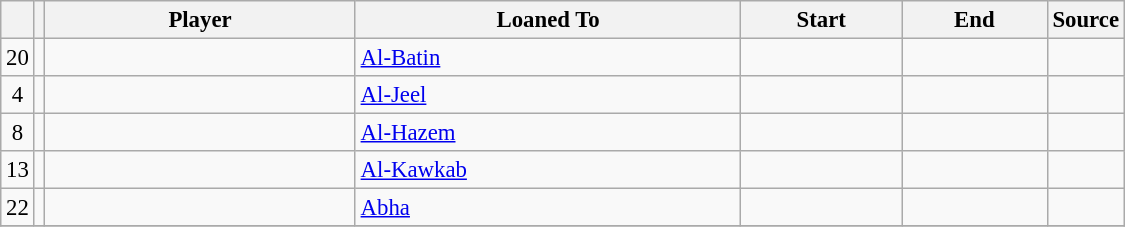<table class="wikitable plainrowheaders sortable" style="font-size:95%">
<tr>
<th></th>
<th></th>
<th scope=col style="width:200px;"><strong>Player</strong></th>
<th scope=col style="width:250px;"><strong>Loaned To</strong></th>
<th scope=col style="width:100px;"><strong>Start</strong></th>
<th scope=col style="width:90px;"><strong>End</strong></th>
<th><strong>Source</strong></th>
</tr>
<tr>
<td align=center>20</td>
<td align=center></td>
<td></td>
<td> <a href='#'>Al-Batin</a></td>
<td align=center></td>
<td align=center></td>
<td align=center></td>
</tr>
<tr>
<td align=center>4</td>
<td align=center></td>
<td></td>
<td> <a href='#'>Al-Jeel</a></td>
<td align=center></td>
<td align=center></td>
<td align=center></td>
</tr>
<tr>
<td align=center>8</td>
<td align=center></td>
<td></td>
<td> <a href='#'>Al-Hazem</a></td>
<td align=center></td>
<td align=center></td>
<td align=center></td>
</tr>
<tr>
<td align=center>13</td>
<td align=center></td>
<td></td>
<td> <a href='#'>Al-Kawkab</a></td>
<td align=center></td>
<td align=center></td>
<td align=center></td>
</tr>
<tr>
<td align=center>22</td>
<td align=center></td>
<td></td>
<td> <a href='#'>Abha</a></td>
<td align=center></td>
<td align=center></td>
<td align=center></td>
</tr>
<tr>
</tr>
</table>
